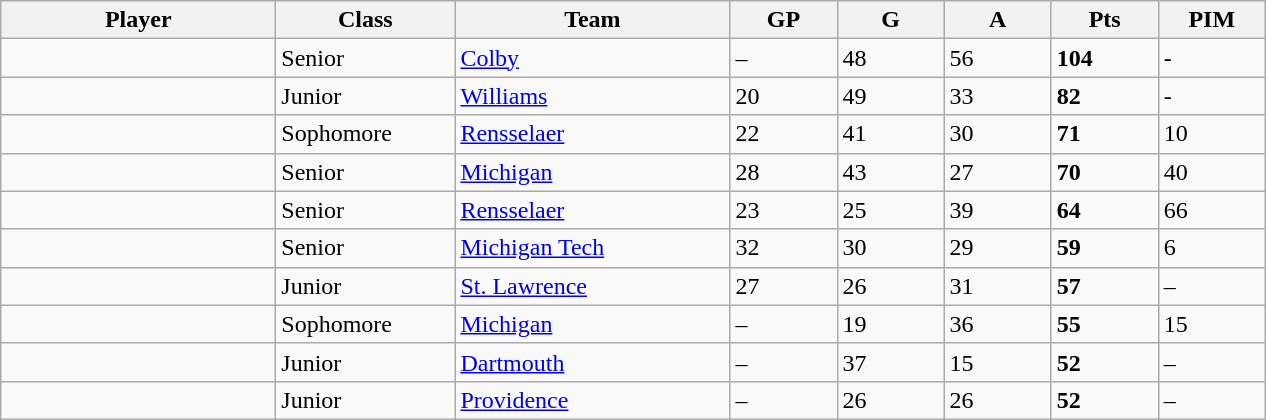<table class="wikitable sortable">
<tr>
<th style="width: 11em;">Player</th>
<th style="width: 7em;">Class</th>
<th style="width: 11em;">Team</th>
<th style="width: 4em;">GP</th>
<th style="width: 4em;">G</th>
<th style="width: 4em;">A</th>
<th style="width: 4em;">Pts</th>
<th style="width: 4em;">PIM</th>
</tr>
<tr>
<td></td>
<td>Senior</td>
<td><a href='#'>Colby</a></td>
<td>–</td>
<td>48</td>
<td>56</td>
<td><strong>104</strong></td>
<td>-</td>
</tr>
<tr>
<td></td>
<td>Junior</td>
<td><a href='#'>Williams</a></td>
<td>20</td>
<td>49</td>
<td>33</td>
<td><strong>82</strong></td>
<td>-</td>
</tr>
<tr>
<td></td>
<td>Sophomore</td>
<td><a href='#'>Rensselaer</a></td>
<td>22</td>
<td>41</td>
<td>30</td>
<td><strong>71</strong></td>
<td>10</td>
</tr>
<tr>
<td></td>
<td>Senior</td>
<td><a href='#'>Michigan</a></td>
<td>28</td>
<td>43</td>
<td>27</td>
<td><strong>70</strong></td>
<td>40</td>
</tr>
<tr>
<td></td>
<td>Senior</td>
<td><a href='#'>Rensselaer</a></td>
<td>23</td>
<td>25</td>
<td>39</td>
<td><strong>64</strong></td>
<td>66</td>
</tr>
<tr>
<td></td>
<td>Senior</td>
<td><a href='#'>Michigan Tech</a></td>
<td>32</td>
<td>30</td>
<td>29</td>
<td><strong>59</strong></td>
<td>6</td>
</tr>
<tr>
<td></td>
<td>Junior</td>
<td><a href='#'>St. Lawrence</a></td>
<td>27</td>
<td>26</td>
<td>31</td>
<td><strong>57</strong></td>
<td>–</td>
</tr>
<tr>
<td></td>
<td>Sophomore</td>
<td><a href='#'>Michigan</a></td>
<td>–</td>
<td>19</td>
<td>36</td>
<td><strong>55</strong></td>
<td>15</td>
</tr>
<tr>
<td></td>
<td>Junior</td>
<td><a href='#'>Dartmouth</a></td>
<td>–</td>
<td>37</td>
<td>15</td>
<td><strong>52</strong></td>
<td>–</td>
</tr>
<tr>
<td></td>
<td>Junior</td>
<td><a href='#'>Providence</a></td>
<td>–</td>
<td>26</td>
<td>26</td>
<td><strong>52</strong></td>
<td>–</td>
</tr>
</table>
